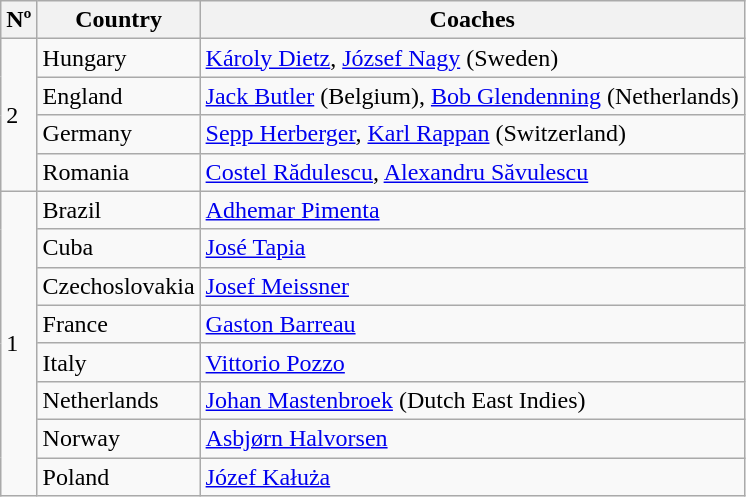<table class="wikitable">
<tr>
<th>Nº</th>
<th>Country</th>
<th>Coaches</th>
</tr>
<tr>
<td rowspan="4">2</td>
<td> Hungary</td>
<td><a href='#'>Károly Dietz</a>, <a href='#'>József Nagy</a> (Sweden)</td>
</tr>
<tr>
<td> England</td>
<td><a href='#'>Jack Butler</a> (Belgium), <a href='#'>Bob Glendenning</a> (Netherlands)</td>
</tr>
<tr>
<td> Germany</td>
<td><a href='#'>Sepp Herberger</a>, <a href='#'>Karl Rappan</a> (Switzerland)</td>
</tr>
<tr>
<td> Romania</td>
<td><a href='#'>Costel Rădulescu</a>, <a href='#'>Alexandru Săvulescu</a></td>
</tr>
<tr>
<td rowspan="8">1</td>
<td> Brazil</td>
<td><a href='#'>Adhemar Pimenta</a></td>
</tr>
<tr>
<td> Cuba</td>
<td><a href='#'>José Tapia</a></td>
</tr>
<tr>
<td> Czechoslovakia</td>
<td><a href='#'>Josef Meissner</a></td>
</tr>
<tr>
<td> France</td>
<td><a href='#'>Gaston Barreau</a></td>
</tr>
<tr>
<td> Italy</td>
<td><a href='#'>Vittorio Pozzo</a></td>
</tr>
<tr>
<td> Netherlands</td>
<td><a href='#'>Johan Mastenbroek</a> (Dutch East Indies)</td>
</tr>
<tr>
<td> Norway</td>
<td><a href='#'>Asbjørn Halvorsen</a></td>
</tr>
<tr>
<td> Poland</td>
<td><a href='#'>Józef Kałuża</a></td>
</tr>
</table>
